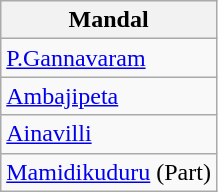<table class="wikitable sortable static-row-numbers static-row-header-hash">
<tr>
<th>Mandal</th>
</tr>
<tr>
<td><a href='#'>P.Gannavaram</a></td>
</tr>
<tr>
<td><a href='#'>Ambajipeta</a></td>
</tr>
<tr>
<td><a href='#'>Ainavilli</a></td>
</tr>
<tr>
<td><a href='#'>Mamidikuduru</a> (Part)</td>
</tr>
</table>
